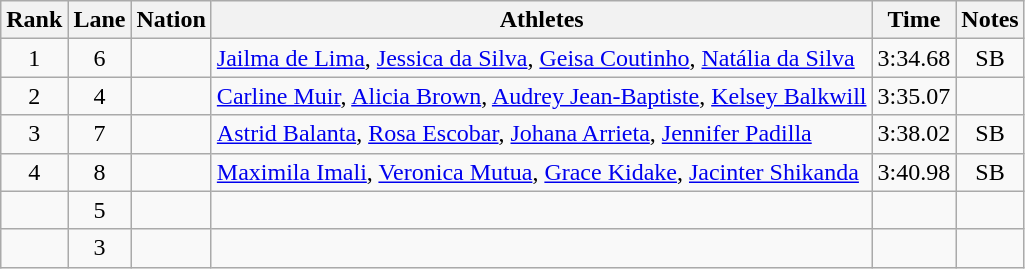<table class="wikitable sortable" style="text-align:center">
<tr>
<th>Rank</th>
<th>Lane</th>
<th>Nation</th>
<th>Athletes</th>
<th>Time</th>
<th>Notes</th>
</tr>
<tr>
<td>1</td>
<td>6</td>
<td align=left></td>
<td align=left><a href='#'>Jailma de Lima</a>, <a href='#'>Jessica da Silva</a>, <a href='#'>Geisa Coutinho</a>, <a href='#'>Natália da Silva</a></td>
<td>3:34.68</td>
<td>SB</td>
</tr>
<tr>
<td>2</td>
<td>4</td>
<td align=left></td>
<td align=left><a href='#'>Carline Muir</a>, <a href='#'>Alicia Brown</a>, <a href='#'>Audrey Jean-Baptiste</a>, <a href='#'>Kelsey Balkwill</a></td>
<td>3:35.07</td>
<td></td>
</tr>
<tr>
<td>3</td>
<td>7</td>
<td align=left></td>
<td align=left><a href='#'>Astrid Balanta</a>, <a href='#'>Rosa Escobar</a>, <a href='#'>Johana Arrieta</a>, <a href='#'>Jennifer Padilla</a></td>
<td>3:38.02</td>
<td>SB</td>
</tr>
<tr>
<td>4</td>
<td>8</td>
<td align=left></td>
<td align=left><a href='#'>Maximila Imali</a>, <a href='#'>Veronica Mutua</a>, <a href='#'>Grace Kidake</a>, <a href='#'>Jacinter Shikanda</a></td>
<td>3:40.98</td>
<td>SB</td>
</tr>
<tr>
<td></td>
<td>5</td>
<td align=left></td>
<td align=left></td>
<td></td>
<td></td>
</tr>
<tr>
<td></td>
<td>3</td>
<td align=left></td>
<td align=left></td>
<td></td>
<td></td>
</tr>
</table>
